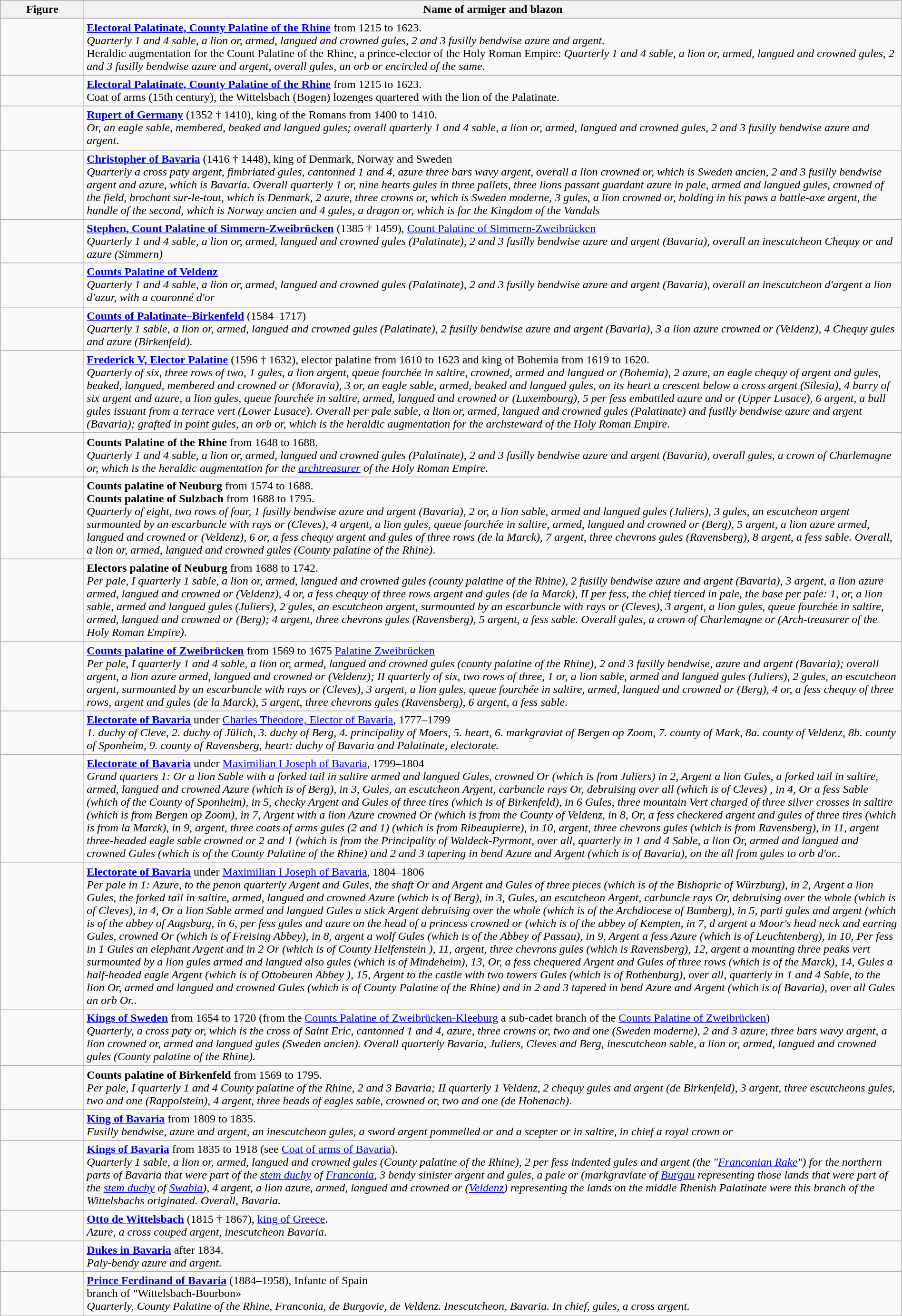<table class="wikitable" width="100%">
<tr style="vertical-align:top; text-align:center">
<th width="110">Figure</th>
<th>Name of armiger and blazon</th>
</tr>
<tr style="vertical-align:top">
<td style="text-align:center"> <br><br> </td>
<td><strong><a href='#'>Electoral Palatinate, County Palatine of the Rhine</a></strong> from 1215 to 1623.<br><em>Quarterly 1 and 4 sable, a lion or, armed, langued and crowned gules, 2 and 3 fusilly bendwise azure and argent</em>.<br>Heraldic augmentation for the Count Palatine of the Rhine, a prince-elector of the Holy Roman Empire: <em>Quarterly 1 and 4 sable, a lion or, armed, langued and crowned gules, 2 and 3 fusilly bendwise azure and argent, overall gules, an orb or encircled of the same</em>.</td>
</tr>
<tr style="vertical-align:top">
<td style="text-align:center"></td>
<td><strong><a href='#'>Electoral Palatinate, County Palatine of the Rhine</a></strong> from 1215 to 1623.<br>Coat of arms (15th century), the Wittelsbach (Bogen) lozenges quartered with the lion of the Palatinate.</td>
</tr>
<tr style="vertical-align:top">
<td style="text-align:center"></td>
<td><strong><a href='#'>Rupert of Germany</a></strong> (1352 † 1410), king of the Romans from 1400 to 1410.<br><em>Or, an eagle sable, membered, beaked and langued gules; overall quarterly 1 and 4 sable, a lion or, armed, langued and crowned gules, 2 and 3 fusilly bendwise azure and argent</em>.</td>
</tr>
<tr style="vertical-align:top">
<td style="text-align:center"></td>
<td><strong><a href='#'>Christopher of Bavaria</a></strong> (1416 † 1448), king of Denmark, Norway and Sweden<br><em>Quarterly a cross paty argent, fimbriated gules, cantonned 1 and 4, azure three bars wavy argent, overall a lion crowned or, which is Sweden ancien, 2 and 3 fusilly bendwise argent and azure, which is Bavaria. Overall quarterly 1 or, nine hearts gules in three pallets, three lions passant guardant azure in pale, armed and langued gules, crowned of the field, brochant sur-le-tout, which is Denmark, 2 azure, three crowns or, which is Sweden moderne, 3 gules, a lion crowned or, holding in his paws a battle-axe argent, the handle of the second, which is Norway ancien and 4 gules, a dragon or, which is for the Kingdom of the Vandals</em></td>
</tr>
<tr style="vertical-align:top">
<td style="text-align:center"></td>
<td><strong><a href='#'>Stephen, Count Palatine of Simmern-Zweibrücken</a></strong> (1385 † 1459), <a href='#'>Count Palatine of Simmern-Zweibrücken</a><br><em>Quarterly 1 and 4 sable, a lion or, armed, langued and crowned gules (Palatinate), 2 and 3 fusilly bendwise azure and argent (Bavaria), overall an inescutcheon Chequy or and azure (Simmern)</em></td>
</tr>
<tr style="vertical-align:top">
<td style="text-align:center"></td>
<td><strong><a href='#'>Counts Palatine of Veldenz</a></strong><br><em>Quarterly 1 and 4 sable, a lion or, armed, langued and crowned gules (Palatinate), 2 and 3 fusilly bendwise azure and argent (Bavaria), overall an inescutcheon d'argent a lion d'azur, with a couronné d'or</em> </td>
</tr>
<tr style="vertical-align:top">
<td style="text-align:center"></td>
<td><strong><a href='#'>Counts of Palatinate–Birkenfeld</a></strong> (1584–1717)<br><em>Quarterly 1 sable, a lion or, armed, langued and crowned gules (Palatinate), 2 fusilly bendwise azure and argent (Bavaria), 3 a lion azure crowned or (Veldenz), 4 Chequy gules and azure (Birkenfeld).</em></td>
</tr>
<tr style="vertical-align:top">
<td style="text-align:center"> <br><br> </td>
<td><strong><a href='#'>Frederick V, Elector Palatine</a></strong> (1596 † 1632), elector palatine from 1610 to 1623 and king of Bohemia from 1619 to 1620.<br><em>Quarterly of six, three rows of two, 1 gules, a lion argent, queue fourchée in saltire, crowned, armed and langued or (Bohemia), 2 azure, an eagle chequy of argent and gules, beaked, langued, membered and crowned or (Moravia), 3 or, an eagle sable, armed, beaked and langued gules, on its heart a crescent below a cross argent (Silesia), 4 barry of six argent and azure, a lion gules, queue fourchée in saltire, armed, langued and crowned or (Luxembourg), 5 per fess embattled azure and or (Upper Lusace), 6 argent, a bull gules issuant from a terrace vert (Lower Lusace). Overall per pale sable, a lion or, armed, langued and crowned gules (Palatinate) and fusilly bendwise azure and argent (Bavaria); grafted in point gules, an orb or, which is the heraldic augmentation for the archsteward of the Holy Roman Empire</em>.</td>
</tr>
<tr style="vertical-align:top">
<td style="text-align:center"> <br><br> </td>
<td><strong>Counts Palatine of the Rhine</strong> from 1648 to 1688.<br><em>Quarterly 1 and 4 sable, a lion or, armed, langued and crowned gules (Palatinate), 2 and 3 fusilly bendwise azure and argent (Bavaria), overall gules, a crown of Charlemagne or, which is the heraldic augmentation for the <a href='#'>archtreasurer</a> of the Holy Roman Empire</em>.</td>
</tr>
<tr style="vertical-align:top">
<td style="text-align:center"></td>
<td><strong>Counts palatine of Neuburg</strong> from 1574 to 1688.<br><strong>Counts palatine of Sulzbach</strong> from 1688 to 1795.<br><em>Quarterly of eight, two rows of four, 1 fusilly bendwise azure and argent (Bavaria), 2 or, a lion sable, armed and langued gules (Juliers), 3 gules, an escutcheon argent surmounted by an escarbuncle with rays or (Cleves), 4 argent, a lion gules, queue fourchée in saltire, armed, langued and crowned or (Berg), 5 argent, a lion azure armed, langued and crowned or (Veldenz), 6 or, a fess chequy argent and gules of three rows (de la Marck), 7 argent, three chevrons gules (Ravensberg), 8 argent, a fess sable. Overall, a lion or, armed, langued and crowned gules (County palatine of the Rhine)</em>.</td>
</tr>
<tr style="vertical-align:top">
<td style="text-align:center"></td>
<td><strong>Electors palatine of Neuburg</strong> from 1688 to 1742.<br><em>Per pale, I quarterly 1 sable, a lion or, armed, langued and crowned gules (county palatine of the Rhine), 2 fusilly bendwise azure and argent (Bavaria), 3 argent, a lion azure armed, langued and crowned or (Veldenz), 4 or, a fess chequy of three rows argent and gules (de la Marck), II per fess, the chief tierced in pale, the base per pale: 1, or, a lion sable, armed and langued gules (Juliers), 2 gules, an escutcheon argent, surmounted by an escarbuncle with rays or (Cleves), 3 argent, a lion gules, queue fourchée in saltire, armed, langued and crowned or (Berg); 4 argent, three chevrons gules (Ravensberg), 5 argent, a fess sable. Overall gules, a crown of Charlemagne or (Arch-treasurer of the Holy Roman Empire)</em>.</td>
</tr>
<tr style="vertical-align:top">
<td style="text-align:center"><br></td>
<td><strong><a href='#'>Counts palatine of Zweibrücken</a></strong> from 1569 to 1675 <a href='#'>Palatine Zweibrücken</a><br><em>Per pale, I quarterly 1 and 4 sable, a lion or, armed, langued and crowned gules (county palatine of the Rhine), 2 and 3 fusilly bendwise, azure and argent (Bavaria); overall argent, a lion azure armed, langued and crowned or (Veldenz); II quarterly of six, two rows of three, 1 or, a lion sable, armed and langued gules (Juliers), 2 gules, an escutcheon argent, surmounted by an escarbuncle with rays or (Cleves), 3 argent, a lion gules, queue fourchée in saltire, armed, langued and crowned or (Berg), 4 or, a fess chequy of three rows, argent and gules (de la Marck), 5 argent, three chevrons gules (Ravensberg), 6 argent, a fess sable</em>.</td>
</tr>
<tr style="vertical-align:top">
<td style="text-align:center"><br></td>
<td><strong><a href='#'>Electorate of Bavaria</a></strong> under <a href='#'>Charles Theodore, Elector of Bavaria</a>, 1777–1799<br><em>1. duchy of Cleve, 2. duchy of Jülich, 3. duchy of Berg, 4. principality of Moers, 5. heart, 6. markgraviat of Bergen op Zoom, 7. county of Mark, 8a. county of Veldenz, 8b. county of Sponheim, 9. county of Ravensberg, heart: duchy of Bavaria and Palatinate, electorate.</em></td>
</tr>
<tr style="vertical-align:top">
<td style="text-align:center"><br></td>
<td><strong><a href='#'>Electorate of Bavaria</a></strong> under <a href='#'>Maximilian I Joseph of Bavaria</a>, 1799–1804<br><em>Grand quarters 1: Or a lion Sable with a forked tail in saltire armed and langued Gules, crowned Or (which is from Juliers) in 2, Argent a lion Gules, a forked tail in saltire, armed, langued and crowned Azure (which is of Berg), in 3, Gules, an escutcheon Argent, carbuncle rays Or, debruising over all (which is of Cleves) , in 4, Or a fess Sable (which of the County of Sponheim), in 5, checky Argent and Gules of three tires (which is of Birkenfeld), in 6 Gules, three mountain Vert charged of three silver crosses in saltire (which is from Bergen op Zoom), in 7, Argent with a lion Azure crowned Or (which is from the County of Veldenz, in 8, Or, a fess checkered argent and gules of three tires (which is from la Marck), in 9, argent, three coats of arms gules (2 and 1) (which is from Ribeaupierre), in 10, argent, three chevrons gules (which is from Ravensberg), in 11, argent three-headed eagle sable crowned or 2 and 1 (which is from the Principality of Waldeck-Pyrmont, over all, quarterly in 1 and 4 Sable, a lion Or, armed and langued and crowned Gules (which is of the County Palatine of the Rhine) and 2 and 3 tapering in bend Azure and Argent (which is of Bavaria), on the all from gules to orb d'or.</em>.</td>
</tr>
<tr style="vertical-align:top">
<td style="text-align:center"><br></td>
<td><strong><a href='#'>Electorate of Bavaria</a></strong> under <a href='#'>Maximilian I Joseph of Bavaria</a>, 1804–1806<br><em>Per pale in 1: Azure, to the penon quarterly Argent and Gules, the shaft Or and Argent and Gules of three pieces (which is of the Bishopric of Würzburg), in 2, Argent a lion Gules, the forked tail in saltire, armed, langued and crowned Azure (which is of Berg), in 3, Gules, an escutcheon Argent, carbuncle rays Or, debruising over the whole (which is of Cleves), in 4, Or a lion Sable armed and langued Gules a stick Argent debruising over the whole (which is of the Archdiocese of Bamberg), in 5, parti gules and argent (which is of the abbey of Augsburg, in 6, per fess gules and azure on the head of a princess crowned or (which is of the abbey of Kempten, in 7, d argent a Moor's head neck and earring Gules, crowned Or (which is of Freising Abbey), in 8, argent a wolf Gules (which is of the Abbey of Passau), in 9, Argent a fess Azure (which is of Leuchtenberg), in 10, Per fess in 1 Gules an elephant Argent and in 2 Or (which is of County Helfenstein ), 11, argent, three chevrons gules (which is Ravensberg), 12, argent a mounting three peaks vert surmounted by a lion gules armed and langued also gules (which is of Mindeheim), 13, Or, a fess chequered Argent and Gules of three rows (which is of the Marck), 14, Gules a half-headed eagle Argent (which is of Ottobeuren Abbey ), 15, Argent to the castle with two towers Gules (which is of Rothenburg), over all, quarterly in 1 and 4 Sable, to the lion Or, armed and langued and crowned Gules (which is of County Palatine of the Rhine) and in 2 and 3 tapered in bend Azure and Argent (which is of Bavaria), over all Gules an orb Or.</em>.</td>
</tr>
<tr style="vertical-align:top">
<td style="text-align:center"><br> <br><br></td>
<td><strong><a href='#'>Kings of Sweden</a></strong> from 1654 to 1720 (from the <a href='#'>Counts Palatine of Zweibrücken-Kleeburg</a> a sub-cadet branch of the <a href='#'>Counts Palatine of Zweibrücken</a>)<br><em>Quarterly, a cross paty or, which is the cross of Saint Eric, cantonned 1 and 4, azure, three crowns or, two and one (Sweden moderne), 2 and 3 azure, three bars wavy argent, a lion crowned or, armed and langued gules (Sweden ancien). Overall quarterly Bavaria, Juliers, Cleves and Berg, inescutcheon sable, a lion or, armed, langued and crowned gules (County palatine of the Rhine).</em></td>
</tr>
<tr style="vertical-align:top">
<td style="text-align:center"></td>
<td><strong>Counts palatine of Birkenfeld</strong> from 1569 to 1795.<br><em>Per pale, I quarterly 1 and 4 County palatine of the Rhine, 2 and 3 Bavaria; II quarterly 1 Veldenz, 2 chequy gules and argent (de Birkenfeld), 3 argent, three escutcheons gules, two and one (Rappolstein), 4 argent, three heads of eagles sable, crowned or, two and one (de Hohenach)</em>.</td>
</tr>
<tr style="vertical-align:top">
<td style="text-align:center"></td>
<td><strong><a href='#'>King of Bavaria</a></strong> from 1809 to 1835.<br><em>Fusilly bendwise, azure and argent, an inescutcheon gules, a sword argent pommelled or and a scepter or in saltire, in chief a royal crown or</em></td>
</tr>
<tr style="vertical-align:top">
<td style="text-align:center"></td>
<td><strong><a href='#'>Kings of Bavaria</a></strong> from 1835 to 1918 (see <a href='#'>Coat of arms of Bavaria</a>).<br><em>Quarterly 1 sable, a lion or, armed, langued and crowned gules (County palatine of the Rhine), 2 per fess indented gules and argent (the "<a href='#'>Franconian Rake</a>") for the northern parts of Bavaria that were part of the <a href='#'>stem duchy</a> of <a href='#'>Franconia</a>, 3 bendy sinister argent and gules, a pale or (markgraviate of <a href='#'>Burgau</a> representing those lands that were part of the <a href='#'>stem duchy</a> of <a href='#'>Swabia</a>), 4 argent, a lion azure, armed, langued and crowned or (<a href='#'>Veldenz</a>) representing the lands on the middle Rhenish Palatinate were this branch of the Wittelsbachs originated. Overall, Bavaria.</em></td>
</tr>
<tr style="vertical-align:top">
<td style="text-align:center"></td>
<td><strong><a href='#'>Otto de Wittelsbach</a></strong> (1815 † 1867), <a href='#'>king of Greece</a>.<br><em>Azure, a cross couped argent, inescutcheon Bavaria</em>.</td>
</tr>
<tr style="vertical-align:top">
<td style="text-align:center"></td>
<td><strong><a href='#'>Dukes in Bavaria</a></strong> after 1834.<br><em>Paly-bendy azure and argent</em>.</td>
</tr>
<tr style="vertical-align:top">
<td style="text-align:center"></td>
<td><strong><a href='#'>Prince Ferdinand of Bavaria</a></strong> (1884–1958), Infante of Spain<br>branch of "Wittelsbach-Bourbon»<br><em>Quarterly, County Palatine of the Rhine, Franconia, de Burgovie, de Veldenz. Inescutcheon, Bavaria. In chief, gules, a cross argent.</em></td>
</tr>
</table>
